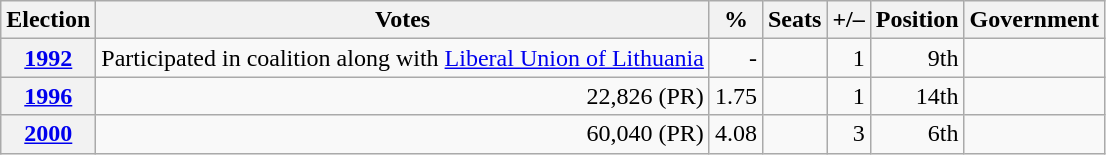<table class=wikitable style="text-align: right;">
<tr>
<th>Election</th>
<th>Votes</th>
<th>%</th>
<th>Seats</th>
<th>+/–</th>
<th>Position</th>
<th>Government</th>
</tr>
<tr>
<th><a href='#'>1992</a></th>
<td>Participated in coalition along with <a href='#'>Liberal Union of Lithuania</a></td>
<td>-</td>
<td></td>
<td> 1</td>
<td> 9th</td>
<td></td>
</tr>
<tr>
<th><a href='#'>1996</a></th>
<td>22,826 (PR)</td>
<td>1.75</td>
<td></td>
<td> 1</td>
<td> 14th</td>
<td></td>
</tr>
<tr>
<th><a href='#'>2000</a></th>
<td>60,040 (PR)</td>
<td>4.08</td>
<td></td>
<td> 3</td>
<td> 6th</td>
<td></td>
</tr>
</table>
